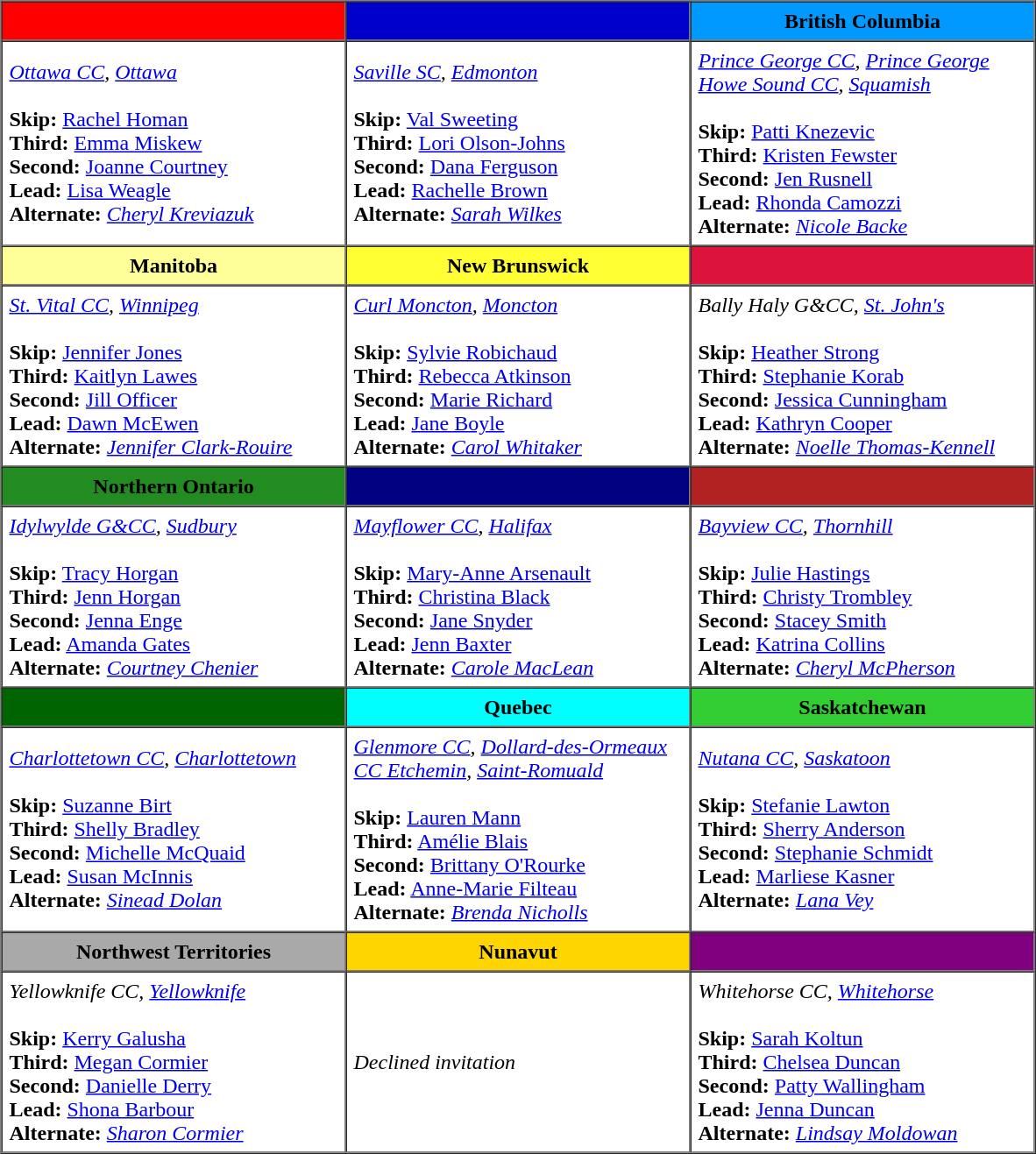<table border=1 cellpadding=5 cellspacing=0>
<tr>
<th bgcolor="#FF0000" width="250"> </th>
<th bgcolor="#0000CD" width="250"> </th>
<th bgcolor="#0099FF" width="250"> British Columbia</th>
</tr>
<tr>
<td><em><a href='#'>Ottawa CC</a>, <a href='#'>Ottawa</a></em><br><br><strong>Skip:</strong> <a href='#'>Rachel Homan</a><br>
<strong>Third:</strong> <a href='#'>Emma Miskew</a><br>
<strong>Second:</strong> <a href='#'>Joanne Courtney</a><br>
<strong>Lead:</strong> <a href='#'>Lisa Weagle</a><br>
<strong>Alternate:</strong> <em><a href='#'>Cheryl Kreviazuk</a></em></td>
<td><em><a href='#'>Saville SC</a>, <a href='#'>Edmonton</a></em><br><br><strong>Skip:</strong> <a href='#'>Val Sweeting</a><br>
<strong>Third:</strong> <a href='#'>Lori Olson-Johns</a><br>
<strong>Second:</strong> <a href='#'>Dana Ferguson</a><br>
<strong>Lead:</strong> <a href='#'>Rachelle Brown</a><br>
<strong>Alternate:</strong> <em><a href='#'>Sarah Wilkes</a></em></td>
<td><em><a href='#'>Prince George CC</a>, <a href='#'>Prince George</a><br><a href='#'>Howe Sound CC</a>, <a href='#'>Squamish</a></em><br><br><strong>Skip:</strong> <a href='#'>Patti Knezevic</a><br>
<strong>Third:</strong> <a href='#'>Kristen Fewster</a><br>
<strong>Second:</strong> <a href='#'>Jen Rusnell</a><br>
<strong>Lead:</strong> <a href='#'>Rhonda Camozzi</a><br>
<strong>Alternate:</strong> <em><a href='#'>Nicole Backe</a></em></td>
</tr>
<tr border=1 cellpadding=5 cellspacing=0>
<th bgcolor="#FFFF99" width="250"> Manitoba</th>
<th bgcolor="#FFFF33" width="250"> New Brunswick</th>
<th bgcolor="#DC143C" width="250"> </th>
</tr>
<tr>
<td><em><a href='#'>St. Vital CC</a>, <a href='#'>Winnipeg</a></em><br><br><strong>Skip:</strong> <a href='#'>Jennifer Jones</a><br>
<strong>Third:</strong> <a href='#'>Kaitlyn Lawes</a><br>
<strong>Second:</strong> <a href='#'>Jill Officer</a><br>
<strong>Lead:</strong> <a href='#'>Dawn McEwen</a><br>
<strong>Alternate:</strong> <em><a href='#'>Jennifer Clark-Rouire</a></em></td>
<td><em><a href='#'>Curl Moncton</a>, <a href='#'>Moncton</a></em><br><br><strong>Skip:</strong> <a href='#'>Sylvie Robichaud</a><br>
<strong>Third:</strong> <a href='#'>Rebecca Atkinson</a><br>
<strong>Second:</strong> <a href='#'>Marie Richard</a><br>
<strong>Lead:</strong> <a href='#'>Jane Boyle</a><br>
<strong>Alternate:</strong> <em><a href='#'>Carol Whitaker</a></em></td>
<td><em>Bally Haly G&CC, <a href='#'>St. John's</a></em><br><br><strong>Skip:</strong> <a href='#'>Heather Strong</a><br>
<strong>Third:</strong> <a href='#'>Stephanie Korab</a><br>
<strong>Second:</strong> <a href='#'>Jessica Cunningham</a><br>
<strong>Lead:</strong> <a href='#'>Kathryn Cooper</a><br>
<strong>Alternate:</strong> <em><a href='#'>Noelle Thomas-Kennell</a></em></td>
</tr>
<tr border=1 cellpadding=5 cellspacing=0>
<th bgcolor="#228B22" width="250"> Northern Ontario</th>
<th bgcolor="#000080" width="250"> </th>
<th bgcolor="#B22222" width="250"> </th>
</tr>
<tr>
<td><em><a href='#'>Idylwylde G&CC</a>, <a href='#'>Sudbury</a></em><br><br><strong>Skip:</strong> <a href='#'>Tracy Horgan</a><br>
<strong>Third:</strong> <a href='#'>Jenn Horgan</a><br>
<strong>Second:</strong> <a href='#'>Jenna Enge</a><br>
<strong>Lead:</strong> <a href='#'>Amanda Gates</a><br>
<strong>Alternate:</strong> <em><a href='#'>Courtney Chenier</a></em></td>
<td><em><a href='#'>Mayflower CC</a>, <a href='#'>Halifax</a></em><br><br><strong>Skip:</strong> <a href='#'>Mary-Anne Arsenault</a><br>
<strong>Third:</strong> <a href='#'>Christina Black</a><br>
<strong>Second:</strong> <a href='#'>Jane Snyder</a><br>
<strong>Lead:</strong> <a href='#'>Jenn Baxter</a><br>
<strong>Alternate:</strong> <em><a href='#'>Carole MacLean</a></em></td>
<td><em><a href='#'>Bayview CC</a>, <a href='#'>Thornhill</a></em><br><br><strong>Skip:</strong> <a href='#'>Julie Hastings</a><br>
<strong>Third:</strong> <a href='#'>Christy Trombley</a><br>
<strong>Second:</strong> <a href='#'>Stacey Smith</a><br>
<strong>Lead:</strong> <a href='#'>Katrina Collins</a><br>
<strong>Alternate:</strong> <em><a href='#'>Cheryl McPherson</a></em></td>
</tr>
<tr border=1 cellpadding=5 cellspacing=0>
<th bgcolor="#006400" width="250"> </th>
<th bgcolor="#00FFFF" width="250"> Quebec</th>
<th bgcolor="#32CD32" width="250"> Saskatchewan</th>
</tr>
<tr>
<td><em><a href='#'>Charlottetown CC</a>, <a href='#'>Charlottetown</a></em><br><br><strong>Skip:</strong> <a href='#'>Suzanne Birt</a><br>
<strong>Third:</strong> <a href='#'>Shelly Bradley</a><br>
<strong>Second:</strong> <a href='#'>Michelle McQuaid</a><br>
<strong>Lead:</strong> <a href='#'>Susan McInnis</a><br>
<strong>Alternate:</strong> <em><a href='#'>Sinead Dolan</a></em></td>
<td><em><a href='#'>Glenmore CC</a>, <a href='#'>Dollard-des-Ormeaux</a><br><a href='#'>CC Etchemin</a>, <a href='#'>Saint-Romuald</a></em><br><br><strong>Skip:</strong> <a href='#'>Lauren Mann</a><br>
<strong>Third:</strong> <a href='#'>Amélie Blais</a><br>
<strong>Second:</strong> <a href='#'>Brittany O'Rourke</a><br>
<strong>Lead:</strong> <a href='#'>Anne-Marie Filteau</a><br>
<strong>Alternate:</strong> <em><a href='#'>Brenda Nicholls</a></em></td>
<td><em><a href='#'>Nutana CC</a>, <a href='#'>Saskatoon</a></em><br><br><strong>Skip:</strong> <a href='#'>Stefanie Lawton</a><br>
<strong>Third:</strong> <a href='#'>Sherry Anderson</a><br>
<strong>Second:</strong> <a href='#'>Stephanie Schmidt</a><br>
<strong>Lead:</strong> <a href='#'>Marliese Kasner</a><br>
<strong>Alternate:</strong> <em><a href='#'>Lana Vey</a></em></td>
</tr>
<tr border=1 cellpadding=5 cellspacing=0>
<th bgcolor="#A9A9A9" width="250"> Northwest Territories</th>
<th bgcolor="#FFDD500" width="250"> Nunavut</th>
<th bgcolor="#800080" width="250"> </th>
</tr>
<tr>
<td><em>Yellowknife CC, <a href='#'>Yellowknife</a></em><br><br><strong>Skip:</strong> <a href='#'>Kerry Galusha</a><br>
<strong>Third:</strong> <a href='#'>Megan Cormier</a><br>
<strong>Second:</strong> <a href='#'>Danielle Derry</a><br>
<strong>Lead:</strong> <a href='#'>Shona Barbour</a><br>
<strong>Alternate:</strong> <em><a href='#'>Sharon Cormier</a></em></td>
<td><em>Declined invitation</em> </td>
<td><em>Whitehorse CC, <a href='#'>Whitehorse</a></em><br><br><strong>Skip:</strong> <a href='#'>Sarah Koltun</a><br>
<strong>Third:</strong> <a href='#'>Chelsea Duncan</a><br>
<strong>Second:</strong> <a href='#'>Patty Wallingham</a><br>
<strong>Lead:</strong> <a href='#'>Jenna Duncan</a><br>
<strong>Alternate:</strong> <em><a href='#'>Lindsay Moldowan</a></em></td>
</tr>
</table>
